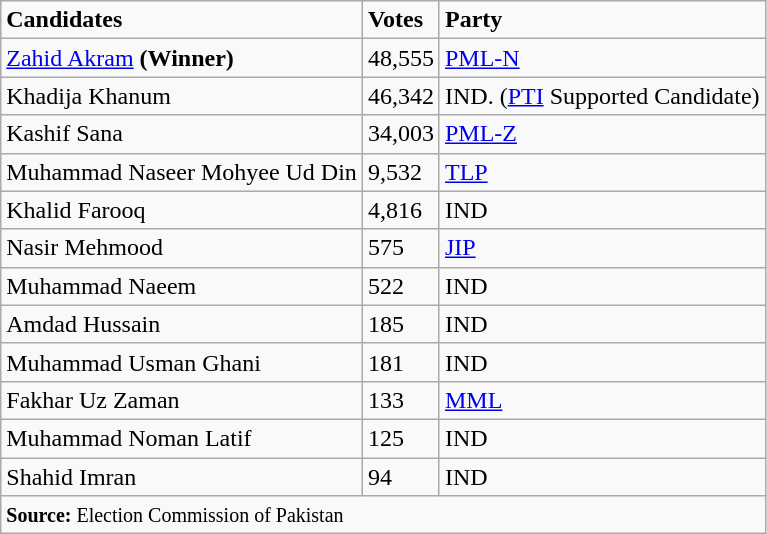<table class="wikitable">
<tr>
<td><strong>Candidates</strong></td>
<td><strong>Votes</strong></td>
<td><strong>Party</strong></td>
</tr>
<tr>
<td><a href='#'>Zahid Akram</a> <strong>(Winner)</strong></td>
<td>48,555</td>
<td><a href='#'>PML-N</a></td>
</tr>
<tr>
<td>Khadija Khanum</td>
<td>46,342</td>
<td>IND. (<a href='#'>PTI</a> Supported Candidate)</td>
</tr>
<tr>
<td>Kashif Sana</td>
<td>34,003</td>
<td><a href='#'>PML-Z</a></td>
</tr>
<tr>
<td>Muhammad Naseer Mohyee Ud Din</td>
<td>9,532</td>
<td><a href='#'>TLP</a></td>
</tr>
<tr>
<td>Khalid Farooq</td>
<td>4,816</td>
<td>IND</td>
</tr>
<tr>
<td>Nasir Mehmood</td>
<td>575</td>
<td><a href='#'>JIP</a></td>
</tr>
<tr>
<td>Muhammad Naeem</td>
<td>522</td>
<td>IND</td>
</tr>
<tr>
<td>Amdad Hussain</td>
<td>185</td>
<td>IND</td>
</tr>
<tr>
<td>Muhammad Usman Ghani</td>
<td>181</td>
<td>IND</td>
</tr>
<tr>
<td>Fakhar Uz Zaman</td>
<td>133</td>
<td><a href='#'>MML</a></td>
</tr>
<tr>
<td>Muhammad Noman Latif</td>
<td>125</td>
<td>IND</td>
</tr>
<tr>
<td>Shahid Imran</td>
<td>94</td>
<td>IND</td>
</tr>
<tr>
<td colspan="3"><small><strong>Source:</strong> Election Commission of Pakistan</small></td>
</tr>
</table>
